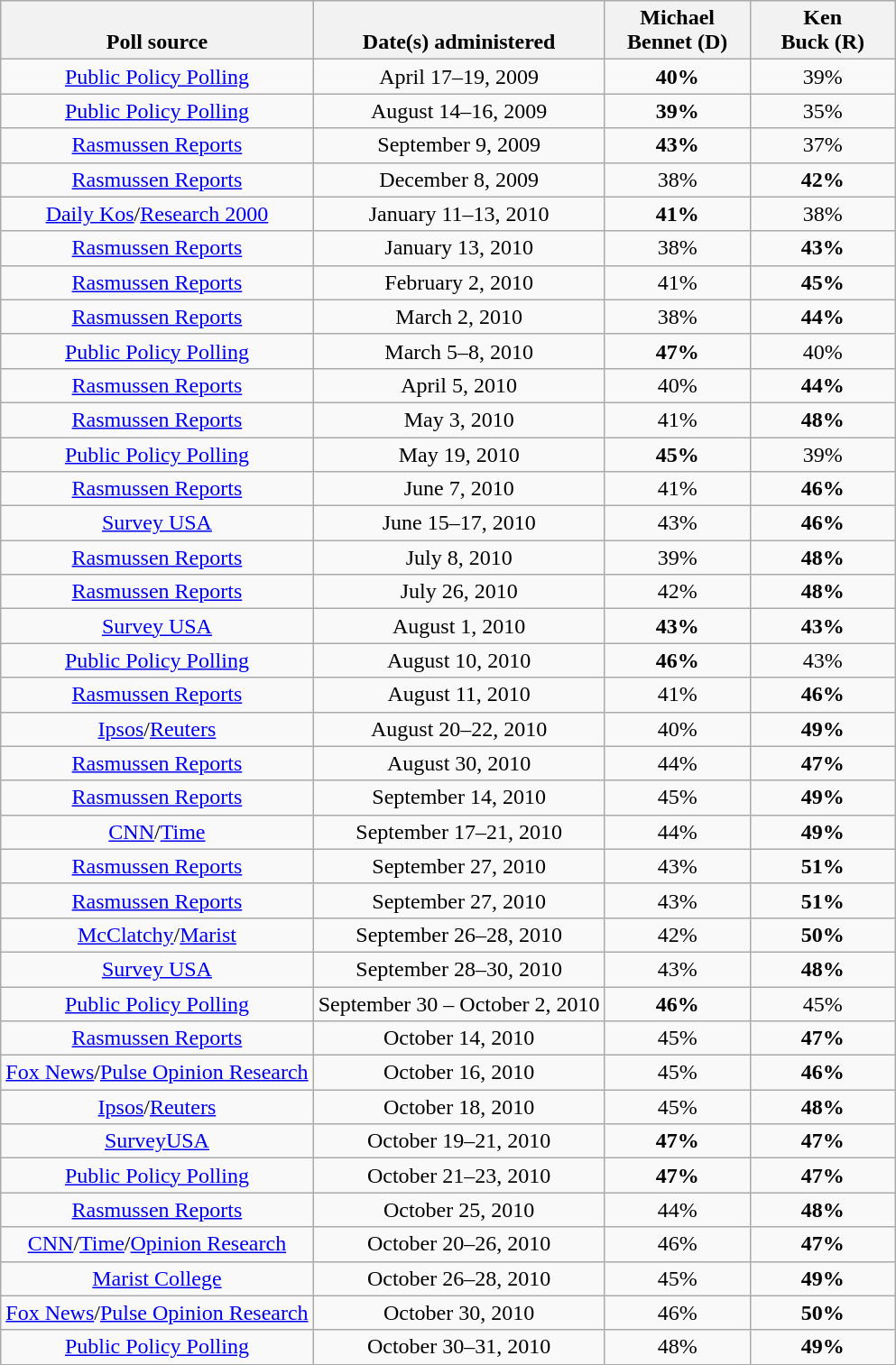<table class="wikitable" style="text-align:center">
<tr valign=bottom>
<th>Poll source</th>
<th>Date(s) administered</th>
<th style="width:100px;">Michael<br>Bennet (D)</th>
<th style="width:100px;">Ken<br>Buck (R)</th>
</tr>
<tr>
<td><a href='#'>Public Policy Polling</a></td>
<td>April 17–19, 2009</td>
<td><strong>40%</strong></td>
<td>39%</td>
</tr>
<tr>
<td><a href='#'>Public Policy Polling</a></td>
<td>August 14–16, 2009</td>
<td><strong>39%</strong></td>
<td>35%</td>
</tr>
<tr>
<td><a href='#'>Rasmussen Reports</a></td>
<td>September 9, 2009</td>
<td><strong>43%</strong></td>
<td>37%</td>
</tr>
<tr>
<td><a href='#'>Rasmussen Reports</a></td>
<td>December 8, 2009</td>
<td>38%</td>
<td><strong>42%</strong></td>
</tr>
<tr>
<td><a href='#'>Daily Kos</a>/<a href='#'>Research 2000</a></td>
<td>January 11–13, 2010</td>
<td><strong>41%</strong></td>
<td>38%</td>
</tr>
<tr>
<td><a href='#'>Rasmussen Reports</a></td>
<td>January 13, 2010</td>
<td>38%</td>
<td><strong>43%</strong></td>
</tr>
<tr>
<td><a href='#'>Rasmussen Reports</a></td>
<td>February 2, 2010</td>
<td>41%</td>
<td><strong>45%</strong></td>
</tr>
<tr>
<td><a href='#'>Rasmussen Reports</a></td>
<td>March 2, 2010</td>
<td>38%</td>
<td><strong>44%</strong></td>
</tr>
<tr>
<td><a href='#'>Public Policy Polling</a></td>
<td>March 5–8, 2010</td>
<td><strong>47%</strong></td>
<td>40%</td>
</tr>
<tr>
<td><a href='#'>Rasmussen Reports</a></td>
<td>April 5, 2010</td>
<td>40%</td>
<td><strong>44%</strong></td>
</tr>
<tr>
<td><a href='#'>Rasmussen Reports</a></td>
<td>May 3, 2010</td>
<td>41%</td>
<td><strong>48%</strong></td>
</tr>
<tr>
<td><a href='#'>Public Policy Polling</a></td>
<td>May 19, 2010</td>
<td><strong>45%</strong></td>
<td>39%</td>
</tr>
<tr>
<td><a href='#'>Rasmussen Reports</a></td>
<td>June 7, 2010</td>
<td>41%</td>
<td><strong>46%</strong></td>
</tr>
<tr>
<td><a href='#'>Survey USA</a></td>
<td>June 15–17, 2010</td>
<td>43%</td>
<td><strong>46%</strong></td>
</tr>
<tr>
<td><a href='#'>Rasmussen Reports</a></td>
<td>July 8, 2010</td>
<td>39%</td>
<td><strong>48%</strong></td>
</tr>
<tr>
<td><a href='#'>Rasmussen Reports</a></td>
<td>July 26, 2010</td>
<td>42%</td>
<td><strong>48%</strong></td>
</tr>
<tr>
<td><a href='#'>Survey USA</a></td>
<td>August 1, 2010</td>
<td><strong>43%</strong></td>
<td><strong>43%</strong></td>
</tr>
<tr>
<td><a href='#'>Public Policy Polling</a></td>
<td>August 10, 2010</td>
<td><strong>46%</strong></td>
<td>43%</td>
</tr>
<tr>
<td><a href='#'>Rasmussen Reports</a></td>
<td>August 11, 2010</td>
<td>41%</td>
<td><strong>46%</strong></td>
</tr>
<tr>
<td><a href='#'>Ipsos</a>/<a href='#'>Reuters</a></td>
<td>August 20–22, 2010</td>
<td>40%</td>
<td><strong>49%</strong></td>
</tr>
<tr>
<td><a href='#'>Rasmussen Reports</a></td>
<td>August 30, 2010</td>
<td>44%</td>
<td><strong>47%</strong></td>
</tr>
<tr>
<td><a href='#'>Rasmussen Reports</a></td>
<td>September 14, 2010</td>
<td>45%</td>
<td><strong>49%</strong></td>
</tr>
<tr>
<td><a href='#'>CNN</a>/<a href='#'>Time</a></td>
<td>September 17–21, 2010</td>
<td>44%</td>
<td><strong>49%</strong></td>
</tr>
<tr>
<td><a href='#'>Rasmussen Reports</a></td>
<td>September 27, 2010</td>
<td>43%</td>
<td><strong>51%</strong></td>
</tr>
<tr>
<td><a href='#'>Rasmussen Reports</a></td>
<td>September 27, 2010</td>
<td>43%</td>
<td><strong>51%</strong></td>
</tr>
<tr>
<td><a href='#'>McClatchy</a>/<a href='#'>Marist</a></td>
<td>September 26–28, 2010</td>
<td>42%</td>
<td><strong>50%</strong></td>
</tr>
<tr>
<td><a href='#'>Survey USA</a></td>
<td>September 28–30, 2010</td>
<td>43%</td>
<td><strong>48%</strong></td>
</tr>
<tr>
<td><a href='#'>Public Policy Polling</a></td>
<td>September 30 – October 2, 2010</td>
<td><strong>46%</strong></td>
<td>45%</td>
</tr>
<tr>
<td><a href='#'>Rasmussen Reports</a></td>
<td>October 14, 2010</td>
<td>45%</td>
<td><strong>47%</strong></td>
</tr>
<tr>
<td><a href='#'>Fox News</a>/<a href='#'>Pulse Opinion Research</a></td>
<td>October 16, 2010</td>
<td>45%</td>
<td><strong>46%</strong></td>
</tr>
<tr>
<td><a href='#'>Ipsos</a>/<a href='#'>Reuters</a></td>
<td>October 18, 2010</td>
<td>45%</td>
<td><strong>48%</strong></td>
</tr>
<tr>
<td><a href='#'>SurveyUSA</a></td>
<td>October 19–21, 2010</td>
<td><strong>47%</strong></td>
<td><strong>47%</strong></td>
</tr>
<tr>
<td><a href='#'>Public Policy Polling</a></td>
<td>October 21–23, 2010</td>
<td><strong>47%</strong></td>
<td><strong>47%</strong></td>
</tr>
<tr>
<td><a href='#'>Rasmussen Reports</a></td>
<td>October 25, 2010</td>
<td>44%</td>
<td><strong>48%</strong></td>
</tr>
<tr>
<td><a href='#'>CNN</a>/<a href='#'>Time</a>/<a href='#'>Opinion Research</a></td>
<td>October 20–26, 2010</td>
<td>46%</td>
<td><strong>47%</strong></td>
</tr>
<tr>
<td><a href='#'>Marist College</a></td>
<td>October 26–28, 2010</td>
<td>45%</td>
<td><strong>49%</strong></td>
</tr>
<tr>
<td><a href='#'>Fox News</a>/<a href='#'>Pulse Opinion Research</a></td>
<td>October 30, 2010</td>
<td>46%</td>
<td><strong>50%</strong></td>
</tr>
<tr>
<td><a href='#'>Public Policy Polling</a></td>
<td>October 30–31, 2010</td>
<td>48%</td>
<td><strong>49%</strong></td>
</tr>
</table>
